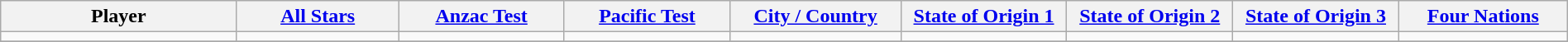<table class="wikitable" style="width:100%;">
<tr style="background:#FFF;">
<th style="width:15em">Player</th>
<th style="width:10em"><a href='#'>All Stars</a></th>
<th style="width:10em"><a href='#'>Anzac Test</a></th>
<th style="width:10em"><a href='#'>Pacific Test</a></th>
<th style="width:10em"><a href='#'>City / Country</a></th>
<th style="width:10em"><a href='#'>State of Origin 1</a></th>
<th style="width:10em"><a href='#'>State of Origin 2</a></th>
<th style="width:10em"><a href='#'>State of Origin 3</a></th>
<th style="width:10em"><a href='#'>Four Nations</a></th>
</tr>
<tr>
<td></td>
<td></td>
<td></td>
<td></td>
<td></td>
<td></td>
<td></td>
<td></td>
<td></td>
</tr>
<tr>
</tr>
</table>
